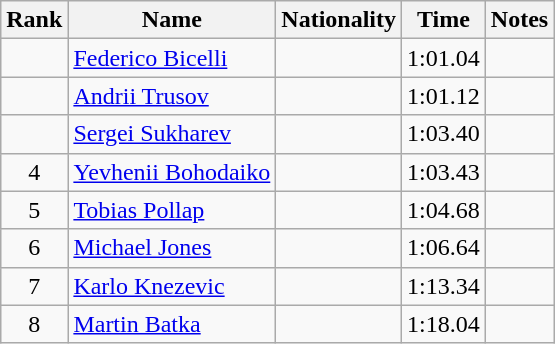<table class="wikitable sortable" style="text-align:center">
<tr>
<th>Rank</th>
<th>Name</th>
<th>Nationality</th>
<th>Time</th>
<th>Notes</th>
</tr>
<tr>
<td></td>
<td align=left><a href='#'>Federico Bicelli</a></td>
<td align=left></td>
<td>1:01.04</td>
<td></td>
</tr>
<tr>
<td></td>
<td align=left><a href='#'>Andrii Trusov</a></td>
<td align=left></td>
<td>1:01.12</td>
<td></td>
</tr>
<tr>
<td></td>
<td align=left><a href='#'>Sergei Sukharev</a></td>
<td align=left></td>
<td>1:03.40</td>
<td></td>
</tr>
<tr>
<td>4</td>
<td align=left><a href='#'>Yevhenii Bohodaiko</a></td>
<td align=left></td>
<td>1:03.43</td>
<td></td>
</tr>
<tr>
<td>5</td>
<td align=left><a href='#'>Tobias Pollap</a></td>
<td align=left></td>
<td>1:04.68</td>
<td></td>
</tr>
<tr>
<td>6</td>
<td align=left><a href='#'>Michael Jones</a></td>
<td align=left></td>
<td>1:06.64</td>
<td></td>
</tr>
<tr>
<td>7</td>
<td align=left><a href='#'>Karlo Knezevic</a></td>
<td align=left></td>
<td>1:13.34</td>
<td></td>
</tr>
<tr>
<td>8</td>
<td align=left><a href='#'>Martin Batka</a></td>
<td align=left></td>
<td>1:18.04</td>
<td></td>
</tr>
</table>
